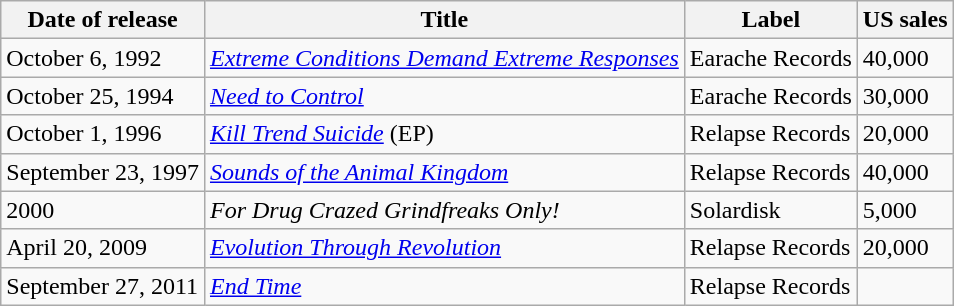<table class="wikitable">
<tr>
<th>Date of release</th>
<th>Title</th>
<th>Label</th>
<th>US sales</th>
</tr>
<tr>
<td>October 6, 1992</td>
<td><em><a href='#'>Extreme Conditions Demand Extreme Responses</a></em></td>
<td>Earache Records</td>
<td>40,000</td>
</tr>
<tr>
<td>October 25, 1994</td>
<td><em><a href='#'>Need to Control</a></em></td>
<td>Earache Records</td>
<td>30,000</td>
</tr>
<tr>
<td>October 1, 1996</td>
<td><em><a href='#'>Kill Trend Suicide</a></em> (EP)</td>
<td>Relapse Records</td>
<td>20,000</td>
</tr>
<tr>
<td>September 23, 1997</td>
<td><em><a href='#'>Sounds of the Animal Kingdom</a></em></td>
<td>Relapse Records</td>
<td>40,000</td>
</tr>
<tr>
<td>2000</td>
<td><em>For Drug Crazed Grindfreaks Only!</em></td>
<td>Solardisk</td>
<td>5,000</td>
</tr>
<tr>
<td>April 20, 2009</td>
<td><em><a href='#'>Evolution Through Revolution</a></em></td>
<td>Relapse Records</td>
<td>20,000</td>
</tr>
<tr>
<td>September 27, 2011</td>
<td><em><a href='#'>End Time</a></em></td>
<td>Relapse Records</td>
<td></td>
</tr>
</table>
